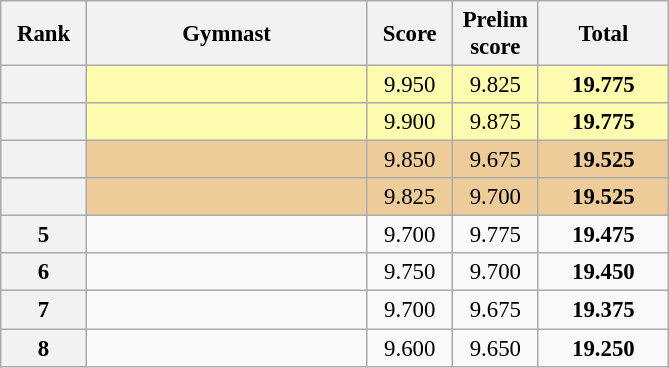<table class="wikitable sortable" style="text-align:center; font-size:95%">
<tr>
<th scope="col" style="width:50px;">Rank</th>
<th scope="col" style="width:180px;">Gymnast</th>
<th scope="col" style="width:50px;">Score</th>
<th scope="col" style="width:50px;">Prelim score</th>
<th scope="col" style="width:80px;">Total</th>
</tr>
<tr style="background:#fffcaf;">
<th scope=row style="text-align:center"></th>
<td style="text-align:left;"></td>
<td>9.950</td>
<td>9.825</td>
<td><strong>19.775</strong></td>
</tr>
<tr style="background:#fffcaf;">
<th scope=row style="text-align:center"></th>
<td style="text-align:left;"></td>
<td>9.900</td>
<td>9.875</td>
<td><strong>19.775</strong></td>
</tr>
<tr style="background:#ec9;">
<th scope=row style="text-align:center"></th>
<td style="text-align:left;"></td>
<td>9.850</td>
<td>9.675</td>
<td><strong>19.525</strong></td>
</tr>
<tr style="background:#ec9;">
<th scope=row style="text-align:center"></th>
<td style="text-align:left;"></td>
<td>9.825</td>
<td>9.700</td>
<td><strong>19.525</strong></td>
</tr>
<tr>
<th scope=row style="text-align:center">5</th>
<td style="text-align:left;"></td>
<td>9.700</td>
<td>9.775</td>
<td><strong>19.475</strong></td>
</tr>
<tr>
<th scope=row style="text-align:center">6</th>
<td style="text-align:left;"></td>
<td>9.750</td>
<td>9.700</td>
<td><strong>19.450</strong></td>
</tr>
<tr>
<th scope=row style="text-align:center">7</th>
<td style="text-align:left;"></td>
<td>9.700</td>
<td>9.675</td>
<td><strong>19.375</strong></td>
</tr>
<tr>
<th scope=row style="text-align:center">8</th>
<td style="text-align:left;"></td>
<td>9.600</td>
<td>9.650</td>
<td><strong>19.250</strong></td>
</tr>
</table>
